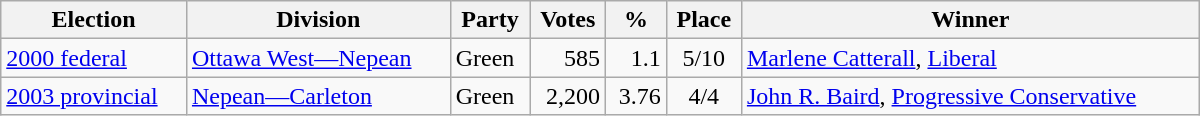<table class="wikitable" width="800">
<tr>
<th align="left">Election</th>
<th align="left">Division</th>
<th align="left">Party</th>
<th align="right">Votes</th>
<th align="right">%</th>
<th align="center">Place</th>
<th align="center">Winner</th>
</tr>
<tr>
<td align="left"><a href='#'>2000 federal</a></td>
<td align="left"><a href='#'>Ottawa West—Nepean</a></td>
<td align="left">Green</td>
<td align="right">585</td>
<td align="right">1.1</td>
<td align="center">5/10</td>
<td align="left"><a href='#'>Marlene Catterall</a>, <a href='#'>Liberal</a></td>
</tr>
<tr>
<td align="left"><a href='#'>2003 provincial</a></td>
<td align="left"><a href='#'>Nepean—Carleton</a></td>
<td align="left">Green</td>
<td align="right">2,200</td>
<td align="right">3.76</td>
<td align="center">4/4</td>
<td align="left"><a href='#'>John R. Baird</a>, <a href='#'>Progressive Conservative</a></td>
</tr>
</table>
